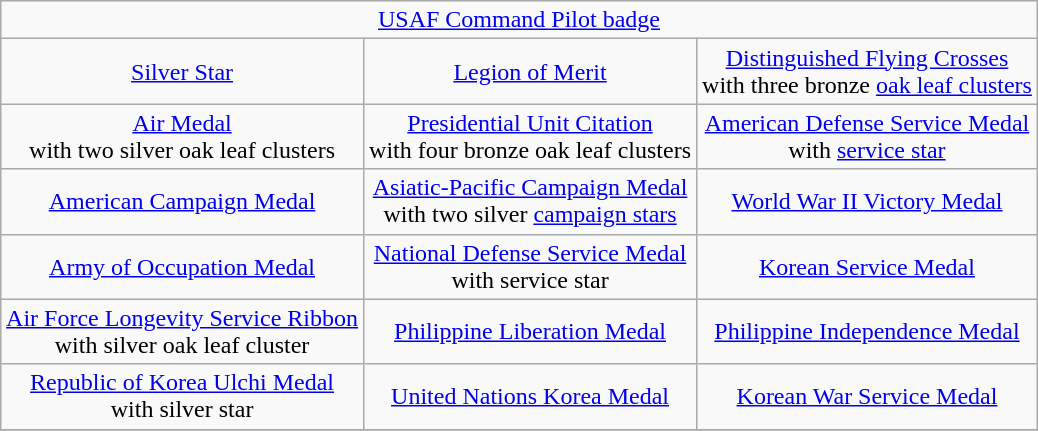<table class="wikitable" style="margin:1em auto; text-align:center;">
<tr>
<td colspan="3"><a href='#'>USAF Command Pilot badge</a></td>
</tr>
<tr>
<td><a href='#'>Silver Star</a></td>
<td><a href='#'>Legion of Merit</a></td>
<td><a href='#'>Distinguished Flying Crosses</a><br>with three bronze <a href='#'>oak leaf clusters</a></td>
</tr>
<tr>
<td><a href='#'>Air Medal</a><br>with two silver oak leaf clusters</td>
<td><a href='#'>Presidential Unit Citation</a><br>with four bronze oak leaf clusters</td>
<td><a href='#'>American Defense Service Medal</a><br>with <a href='#'>service star</a></td>
</tr>
<tr>
<td><a href='#'>American Campaign Medal</a></td>
<td><a href='#'>Asiatic-Pacific Campaign Medal</a><br>with two silver <a href='#'>campaign stars</a></td>
<td><a href='#'>World War II Victory Medal</a></td>
</tr>
<tr>
<td><a href='#'>Army of Occupation Medal</a></td>
<td><a href='#'>National Defense Service Medal</a><br>with service star</td>
<td><a href='#'>Korean Service Medal</a></td>
</tr>
<tr>
<td><a href='#'>Air Force Longevity Service Ribbon</a><br>with silver oak leaf cluster</td>
<td><a href='#'>Philippine Liberation Medal</a></td>
<td><a href='#'>Philippine Independence Medal</a></td>
</tr>
<tr>
<td><a href='#'>Republic of Korea Ulchi Medal</a><br>with silver star</td>
<td><a href='#'>United Nations Korea Medal</a></td>
<td><a href='#'>Korean War Service Medal</a></td>
</tr>
<tr>
</tr>
</table>
